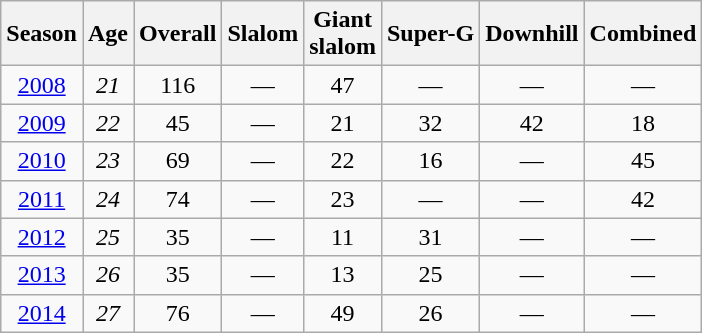<table class=wikitable style="text-align:center">
<tr>
<th>Season</th>
<th>Age</th>
<th>Overall</th>
<th>Slalom</th>
<th>Giant<br>slalom</th>
<th>Super-G</th>
<th>Downhill</th>
<th>Combined</th>
</tr>
<tr>
<td><a href='#'>2008</a></td>
<td><em>21</em></td>
<td>116</td>
<td>—</td>
<td>47</td>
<td>—</td>
<td>—</td>
<td>—</td>
</tr>
<tr>
<td><a href='#'>2009</a></td>
<td><em>22</em></td>
<td>45</td>
<td>—</td>
<td>21</td>
<td>32</td>
<td>42</td>
<td>18</td>
</tr>
<tr>
<td><a href='#'>2010</a></td>
<td><em>23</em></td>
<td>69</td>
<td>—</td>
<td>22</td>
<td>16</td>
<td>—</td>
<td>45</td>
</tr>
<tr>
<td><a href='#'>2011</a></td>
<td><em>24</em></td>
<td>74</td>
<td>—</td>
<td>23</td>
<td>—</td>
<td>—</td>
<td>42</td>
</tr>
<tr>
<td><a href='#'>2012</a></td>
<td><em>25</em></td>
<td>35</td>
<td>—</td>
<td>11</td>
<td>31</td>
<td>—</td>
<td>—</td>
</tr>
<tr>
<td><a href='#'>2013</a></td>
<td><em>26</em></td>
<td>35</td>
<td>—</td>
<td>13</td>
<td>25</td>
<td>—</td>
<td>—</td>
</tr>
<tr>
<td><a href='#'>2014</a></td>
<td><em>27</em></td>
<td>76</td>
<td>—</td>
<td>49</td>
<td>26</td>
<td>—</td>
<td>—</td>
</tr>
</table>
